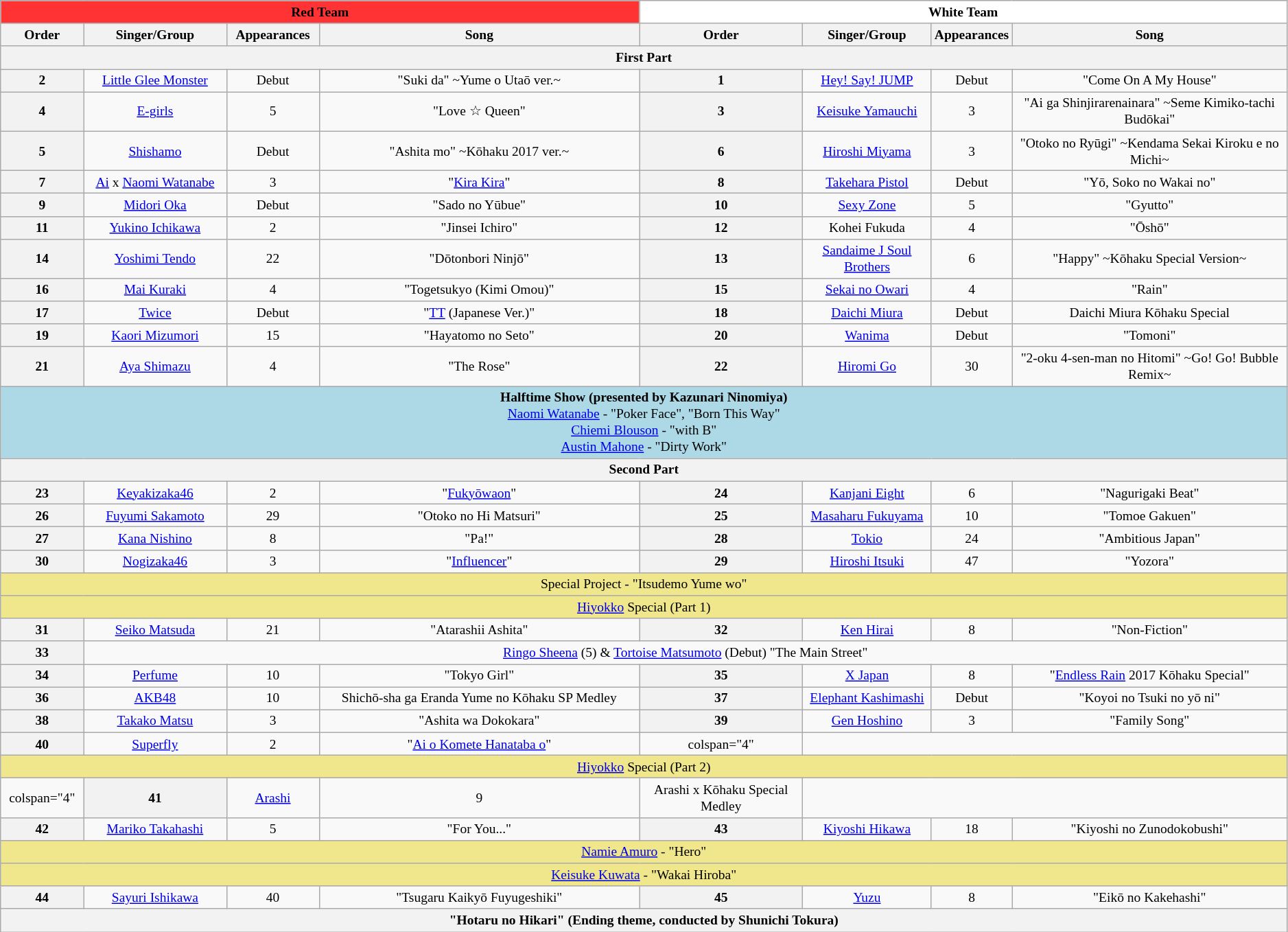<table class="wikitable" style="font-size:small; text-align:center">
<tr>
<th colspan="4" style="background: #f33; width: 50%;">Red Team</th>
<th colspan="4" style="background: #fff; width: 50%;">White Team</th>
</tr>
<tr>
<th>Order</th>
<th>Singer/Group</th>
<th>Appearances</th>
<th>Song</th>
<th>Order</th>
<th>Singer/Group</th>
<th>Appearances</th>
<th>Song</th>
</tr>
<tr>
<th colspan="8">First Part</th>
</tr>
<tr>
<th>2</th>
<td><a href='#'>Little Glee Monster</a></td>
<td>Debut</td>
<td>"Suki da" ~Yume o Utaō ver.~</td>
<th>1</th>
<td><a href='#'>Hey! Say! JUMP</a></td>
<td>Debut</td>
<td>"Come On A My House"</td>
</tr>
<tr>
<th>4</th>
<td><a href='#'>E-girls</a></td>
<td>5</td>
<td>"Love ☆ Queen"</td>
<th>3</th>
<td><a href='#'>Keisuke Yamauchi</a></td>
<td>3</td>
<td>"Ai ga Shinjirarenainara" ~Seme Kimiko-tachi Budōkai"</td>
</tr>
<tr>
<th>5</th>
<td><a href='#'>Shishamo</a></td>
<td>Debut</td>
<td>"Ashita mo" ~Kōhaku 2017 ver.~</td>
<th>6</th>
<td><a href='#'>Hiroshi Miyama</a></td>
<td>3</td>
<td>"Otoko no Ryūgi" ~Kendama Sekai Kiroku e no Michi~</td>
</tr>
<tr>
<th>7</th>
<td><a href='#'>Ai</a> x <a href='#'>Naomi Watanabe</a></td>
<td>3</td>
<td>"<a href='#'>Kira Kira</a>"</td>
<th>8</th>
<td><a href='#'>Takehara Pistol</a></td>
<td>Debut</td>
<td>"Yō, Soko no Wakai no"</td>
</tr>
<tr>
<th>9</th>
<td><a href='#'>Midori Oka</a></td>
<td>Debut</td>
<td>"Sado no Yūbue"</td>
<th>10</th>
<td><a href='#'>Sexy Zone</a></td>
<td>5</td>
<td>"Gyutto"</td>
</tr>
<tr>
<th>11</th>
<td><a href='#'>Yukino Ichikawa</a></td>
<td>2</td>
<td>"Jinsei Ichiro"</td>
<th>12</th>
<td>Kohei Fukuda</td>
<td>4</td>
<td>"Ōshō"</td>
</tr>
<tr>
<th>14</th>
<td><a href='#'>Yoshimi Tendo</a></td>
<td>22</td>
<td>"Dōtonbori Ninjō"</td>
<th>13</th>
<td><a href='#'>Sandaime J Soul Brothers</a></td>
<td>6</td>
<td>"Happy" ~Kōhaku Special Version~</td>
</tr>
<tr>
<th>16</th>
<td><a href='#'>Mai Kuraki</a></td>
<td>4</td>
<td>"Togetsukyo (Kimi Omou)"</td>
<th>15</th>
<td><a href='#'>Sekai no Owari</a></td>
<td>4</td>
<td>"Rain"</td>
</tr>
<tr>
<th>17</th>
<td><a href='#'>Twice</a></td>
<td>Debut</td>
<td>"<a href='#'>TT</a> (Japanese Ver.)"</td>
<th>18</th>
<td><a href='#'>Daichi Miura</a></td>
<td>Debut</td>
<td>Daichi Miura Kōhaku Special</td>
</tr>
<tr>
<th>19</th>
<td><a href='#'>Kaori Mizumori</a></td>
<td>15</td>
<td>"Hayatomo no Seto"</td>
<th>20</th>
<td><a href='#'>Wanima</a></td>
<td>Debut</td>
<td>"Tomoni"</td>
</tr>
<tr>
<th>21</th>
<td><a href='#'>Aya Shimazu</a></td>
<td>4</td>
<td>"The Rose"</td>
<th>22</th>
<td><a href='#'>Hiromi Go</a></td>
<td>30</td>
<td>"2-oku 4-sen-man no Hitomi" ~Go! Go! Bubble Remix~</td>
</tr>
<tr>
<td colspan=8" style="background:lightblue; color:black;"><strong>Halftime Show (presented by Kazunari Ninomiya)</strong><br><a href='#'>Naomi Watanabe</a> - "Poker Face", "Born This Way"<br><a href='#'>Chiemi Blouson</a> - "with B"<br><a href='#'>Austin Mahone</a> - "Dirty Work"</td>
</tr>
<tr>
<th colspan="8">Second Part</th>
</tr>
<tr>
<th>23</th>
<td><a href='#'>Keyakizaka46</a></td>
<td>2</td>
<td>"<a href='#'>Fukyōwaon</a>"</td>
<th>24</th>
<td><a href='#'>Kanjani Eight</a></td>
<td>6</td>
<td>"Nagurigaki Beat"</td>
</tr>
<tr>
<th>26</th>
<td><a href='#'>Fuyumi Sakamoto</a></td>
<td>29</td>
<td>"Otoko no Hi Matsuri"</td>
<th>25</th>
<td><a href='#'>Masaharu Fukuyama</a></td>
<td>10</td>
<td>"Tomoe Gakuen"</td>
</tr>
<tr>
<th>27</th>
<td><a href='#'>Kana Nishino</a></td>
<td>8</td>
<td>"Pa!"</td>
<th>28</th>
<td><a href='#'>Tokio</a></td>
<td>24</td>
<td>"Ambitious Japan"</td>
</tr>
<tr>
<th>30</th>
<td><a href='#'>Nogizaka46</a></td>
<td>3</td>
<td>"<a href='#'>Influencer</a>"</td>
<th>29</th>
<td><a href='#'>Hiroshi Itsuki</a></td>
<td>47</td>
<td>"Yozora"</td>
</tr>
<tr>
<td colspan="8" style="background:Khaki;">Special Project - "Itsudemo Yume wo"</td>
</tr>
<tr>
<td colspan="8" style="background:Khaki;"><a href='#'>Hiyokko</a> Special (Part 1)</td>
</tr>
<tr>
<th>31</th>
<td><a href='#'>Seiko Matsuda</a></td>
<td>21</td>
<td>"Atarashii Ashita"</td>
<th>32</th>
<td><a href='#'>Ken Hirai</a></td>
<td>8</td>
<td>"Non-Fiction"</td>
</tr>
<tr>
<th>33</th>
<td colspan="7"><a href='#'>Ringo Sheena</a> (5) & <a href='#'>Tortoise Matsumoto</a> (Debut) "The Main Street"</td>
</tr>
<tr>
<th>34</th>
<td><a href='#'>Perfume</a></td>
<td>10</td>
<td>"Tokyo Girl"</td>
<th>35</th>
<td><a href='#'>X Japan</a></td>
<td>8</td>
<td>"<a href='#'>Endless Rain</a> 2017 Kōhaku Special"</td>
</tr>
<tr>
<th>36</th>
<td><a href='#'>AKB48</a></td>
<td>10</td>
<td>Shichō-sha ga Eranda Yume no Kōhaku SP Medley</td>
<th>37</th>
<td><a href='#'>Elephant Kashimashi</a></td>
<td>Debut</td>
<td>"Koyoi no Tsuki no yō ni"</td>
</tr>
<tr>
<th>38</th>
<td><a href='#'>Takako Matsu</a></td>
<td>3</td>
<td>"Ashita wa Dokokara"</td>
<th>39</th>
<td><a href='#'>Gen Hoshino</a></td>
<td>3</td>
<td>"Family Song"</td>
</tr>
<tr>
<th>40</th>
<td><a href='#'>Superfly</a></td>
<td>2</td>
<td>"<a href='#'>Ai o Komete Hanataba o</a>"</td>
<td>colspan="4" </td>
</tr>
<tr>
<td colspan="8" style="background:Khaki;"><a href='#'>Hiyokko</a> Special (Part 2)</td>
</tr>
<tr>
<td>colspan="4" </td>
<th>41</th>
<td><a href='#'>Arashi</a></td>
<td>9</td>
<td>Arashi x Kōhaku Special Medley</td>
</tr>
<tr>
<th>42</th>
<td><a href='#'>Mariko Takahashi</a></td>
<td>5</td>
<td>"For You..."</td>
<th>43</th>
<td><a href='#'>Kiyoshi Hikawa</a></td>
<td>18</td>
<td>"Kiyoshi no Zunodokobushi"</td>
</tr>
<tr>
<td colspan="8" style="background:Khaki;"><a href='#'>Namie Amuro</a> - "Hero"</td>
</tr>
<tr>
<td colspan="8" style="background:Khaki;"><a href='#'>Keisuke Kuwata</a> - "Wakai Hiroba"</td>
</tr>
<tr>
<th>44</th>
<td><a href='#'>Sayuri Ishikawa</a></td>
<td>40</td>
<td>"Tsugaru Kaikyō Fuyugeshiki"</td>
<th>45</th>
<td><a href='#'>Yuzu</a></td>
<td>8</td>
<td>"Eikō no Kakehashi"</td>
</tr>
<tr>
<th colspan="8">"Hotaru no Hikari" (Ending theme, conducted by Shunichi Tokura)</th>
</tr>
</table>
